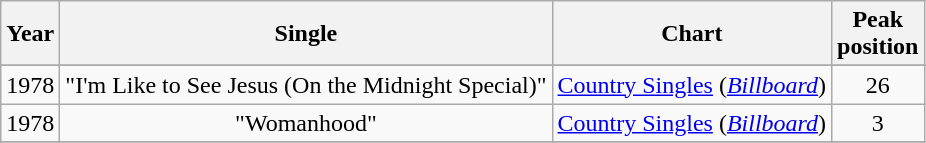<table class="wikitable"  style="text-align: center;">
<tr>
<th>Year</th>
<th>Single</th>
<th>Chart</th>
<th>Peak<br>position</th>
</tr>
<tr>
</tr>
<tr>
<td>1978</td>
<td>"I'm Like to See Jesus (On the Midnight Special)"</td>
<td><a href='#'>Country Singles</a> (<a href='#'><em>Billboard</em></a>)</td>
<td>26</td>
</tr>
<tr>
<td>1978</td>
<td>"Womanhood"</td>
<td><a href='#'>Country Singles</a> (<a href='#'><em>Billboard</em></a>)</td>
<td>3</td>
</tr>
<tr>
</tr>
</table>
